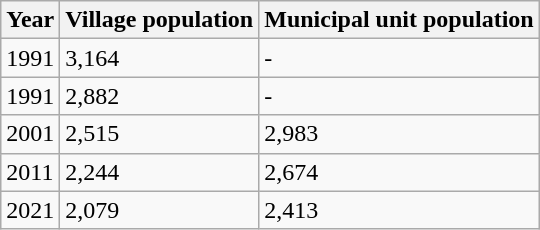<table class=wikitable>
<tr>
<th>Year</th>
<th>Village population</th>
<th>Municipal unit population</th>
</tr>
<tr>
<td>1991</td>
<td>3,164</td>
<td>-</td>
</tr>
<tr>
<td>1991</td>
<td>2,882</td>
<td>-</td>
</tr>
<tr>
<td>2001</td>
<td>2,515</td>
<td>2,983</td>
</tr>
<tr>
<td>2011</td>
<td>2,244</td>
<td>2,674</td>
</tr>
<tr>
<td>2021</td>
<td>2,079</td>
<td>2,413</td>
</tr>
</table>
